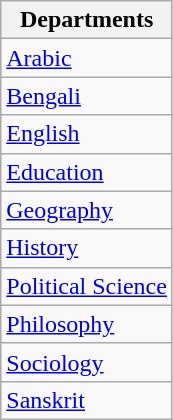<table class="wikitable sortable">
<tr>
<th>Departments</th>
</tr>
<tr>
<td><a href='#'>Arabic</a></td>
</tr>
<tr>
<td><a href='#'>Bengali</a></td>
</tr>
<tr>
<td><a href='#'>English</a></td>
</tr>
<tr>
<td><a href='#'>Education</a></td>
</tr>
<tr>
<td><a href='#'>Geography</a></td>
</tr>
<tr>
<td><a href='#'>History</a></td>
</tr>
<tr>
<td><a href='#'>Political Science</a></td>
</tr>
<tr>
<td><a href='#'>Philosophy</a></td>
</tr>
<tr>
<td><a href='#'>Sociology</a></td>
</tr>
<tr>
<td><a href='#'>Sanskrit</a></td>
</tr>
</table>
